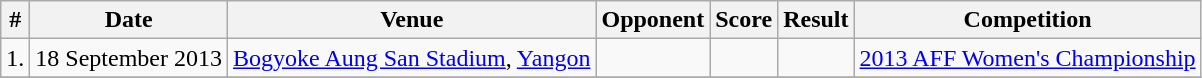<table class="wikitable">
<tr>
<th>#</th>
<th>Date</th>
<th>Venue</th>
<th>Opponent</th>
<th>Score</th>
<th>Result</th>
<th>Competition</th>
</tr>
<tr>
<td>1.</td>
<td>18 September 2013</td>
<td><a href='#'>Bogyoke Aung San Stadium</a>, <a href='#'>Yangon</a></td>
<td></td>
<td></td>
<td></td>
<td><a href='#'>2013 AFF Women's Championship</a></td>
</tr>
<tr>
</tr>
</table>
